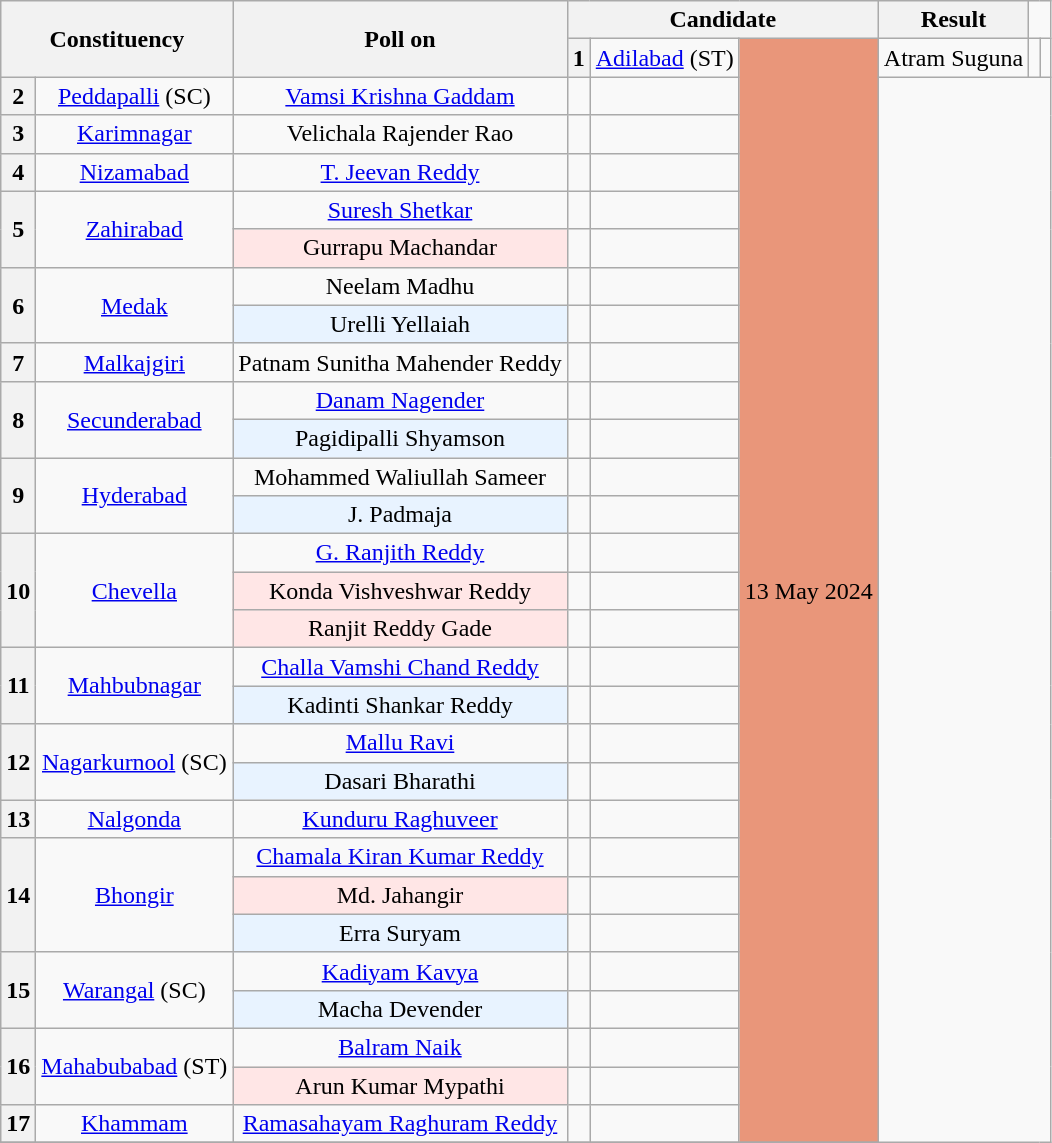<table class="wikitable sortable" style="text-align:center;">
<tr>
<th colspan="2" rowspan="2">Constituency</th>
<th rowspan="2">Poll on</th>
<th colspan="3">Candidate</th>
<th>Result</th>
</tr>
<tr>
<th>1</th>
<td><a href='#'>Adilabad</a> (ST)</td>
<td rowspan="29" bgcolor="#E9967A">13 May 2024</td>
<td>Atram Suguna</td>
<td></td>
<td></td>
</tr>
<tr>
<th>2</th>
<td><a href='#'>Peddapalli</a> (SC)</td>
<td><a href='#'>Vamsi Krishna Gaddam</a></td>
<td></td>
<td></td>
</tr>
<tr>
<th>3</th>
<td><a href='#'>Karimnagar</a></td>
<td>Velichala Rajender Rao</td>
<td></td>
<td></td>
</tr>
<tr>
<th>4</th>
<td><a href='#'>Nizamabad</a></td>
<td><a href='#'>T. Jeevan Reddy</a></td>
<td></td>
<td></td>
</tr>
<tr>
<th rowspan="2">5</th>
<td rowspan="2"><a href='#'>Zahirabad</a></td>
<td><a href='#'>Suresh Shetkar</a></td>
<td></td>
<td></td>
</tr>
<tr>
<td style="background:#FFE6E6">Gurrapu Machandar</td>
<td></td>
<td></td>
</tr>
<tr>
<th rowspan="2">6</th>
<td rowspan="2"><a href='#'>Medak</a></td>
<td>Neelam Madhu</td>
<td></td>
<td></td>
</tr>
<tr>
<td style="background:#e8f3ff">Urelli Yellaiah</td>
<td></td>
<td></td>
</tr>
<tr>
<th>7</th>
<td><a href='#'>Malkajgiri</a></td>
<td>Patnam Sunitha Mahender Reddy</td>
<td></td>
<td></td>
</tr>
<tr>
<th rowspan="2">8</th>
<td rowspan="2"><a href='#'>Secunderabad</a></td>
<td><a href='#'>Danam Nagender</a></td>
<td></td>
<td></td>
</tr>
<tr>
<td style="background:#e8f3ff">Pagidipalli Shyamson</td>
<td></td>
<td></td>
</tr>
<tr>
<th rowspan="2">9</th>
<td rowspan="2"><a href='#'>Hyderabad</a></td>
<td>Mohammed Waliullah Sameer</td>
<td></td>
<td></td>
</tr>
<tr>
<td style="background:#e8f3ff">J. Padmaja</td>
<td></td>
<td></td>
</tr>
<tr>
<th rowspan="3">10</th>
<td rowspan="3"><a href='#'>Chevella</a></td>
<td><a href='#'>G. Ranjith Reddy</a></td>
<td></td>
<td></td>
</tr>
<tr>
<td style="background:#FFE6E6">Konda Vishveshwar Reddy</td>
<td></td>
<td></td>
</tr>
<tr>
<td style="background:#FFE6E6">Ranjit Reddy Gade</td>
<td></td>
<td></td>
</tr>
<tr>
<th rowspan="2">11</th>
<td rowspan="2"><a href='#'>Mahbubnagar</a></td>
<td><a href='#'>Challa Vamshi Chand Reddy</a></td>
<td></td>
<td></td>
</tr>
<tr>
<td style="background:#e8f3ff">Kadinti Shankar Reddy</td>
<td></td>
<td></td>
</tr>
<tr>
<th rowspan="2">12</th>
<td rowspan="2"><a href='#'>Nagarkurnool</a> (SC)</td>
<td><a href='#'>Mallu Ravi</a></td>
<td></td>
<td></td>
</tr>
<tr>
<td style="background:#e8f3ff">Dasari Bharathi</td>
<td></td>
<td></td>
</tr>
<tr>
<th>13</th>
<td><a href='#'>Nalgonda</a></td>
<td><a href='#'>Kunduru Raghuveer</a></td>
<td></td>
<td></td>
</tr>
<tr>
<th rowspan="3">14</th>
<td rowspan="3"><a href='#'>Bhongir</a></td>
<td><a href='#'>Chamala Kiran Kumar Reddy</a></td>
<td></td>
<td></td>
</tr>
<tr>
<td style="background:#FFE6E6">Md. Jahangir</td>
<td></td>
<td></td>
</tr>
<tr>
<td style="background:#e8f3ff">Erra Suryam</td>
<td></td>
<td></td>
</tr>
<tr>
<th rowspan="2">15</th>
<td rowspan="2"><a href='#'>Warangal</a> (SC)</td>
<td><a href='#'>Kadiyam Kavya</a></td>
<td></td>
<td></td>
</tr>
<tr>
<td style="background:#e8f3ff">Macha Devender</td>
<td></td>
<td></td>
</tr>
<tr>
<th rowspan="2">16</th>
<td rowspan="2"><a href='#'>Mahabubabad</a> (ST)</td>
<td><a href='#'>Balram Naik</a></td>
<td></td>
<td></td>
</tr>
<tr>
<td style="background:#FFE6E6">Arun Kumar Mypathi</td>
<td></td>
<td></td>
</tr>
<tr>
<th>17</th>
<td><a href='#'>Khammam</a></td>
<td><a href='#'>Ramasahayam Raghuram Reddy</a></td>
<td></td>
<td></td>
</tr>
<tr>
</tr>
</table>
